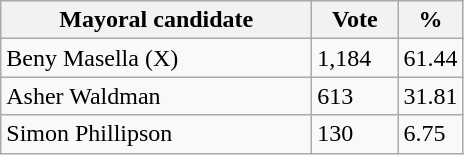<table class="wikitable">
<tr>
<th bgcolor="#DDDDFF" width="200px">Mayoral candidate</th>
<th bgcolor="#DDDDFF" width="50px">Vote</th>
<th bgcolor="#DDDDFF" width="30px">%</th>
</tr>
<tr>
<td>Beny Masella (X)</td>
<td>1,184</td>
<td>61.44</td>
</tr>
<tr>
<td>Asher Waldman</td>
<td>613</td>
<td>31.81</td>
</tr>
<tr>
<td>Simon Phillipson</td>
<td>130</td>
<td>6.75</td>
</tr>
</table>
